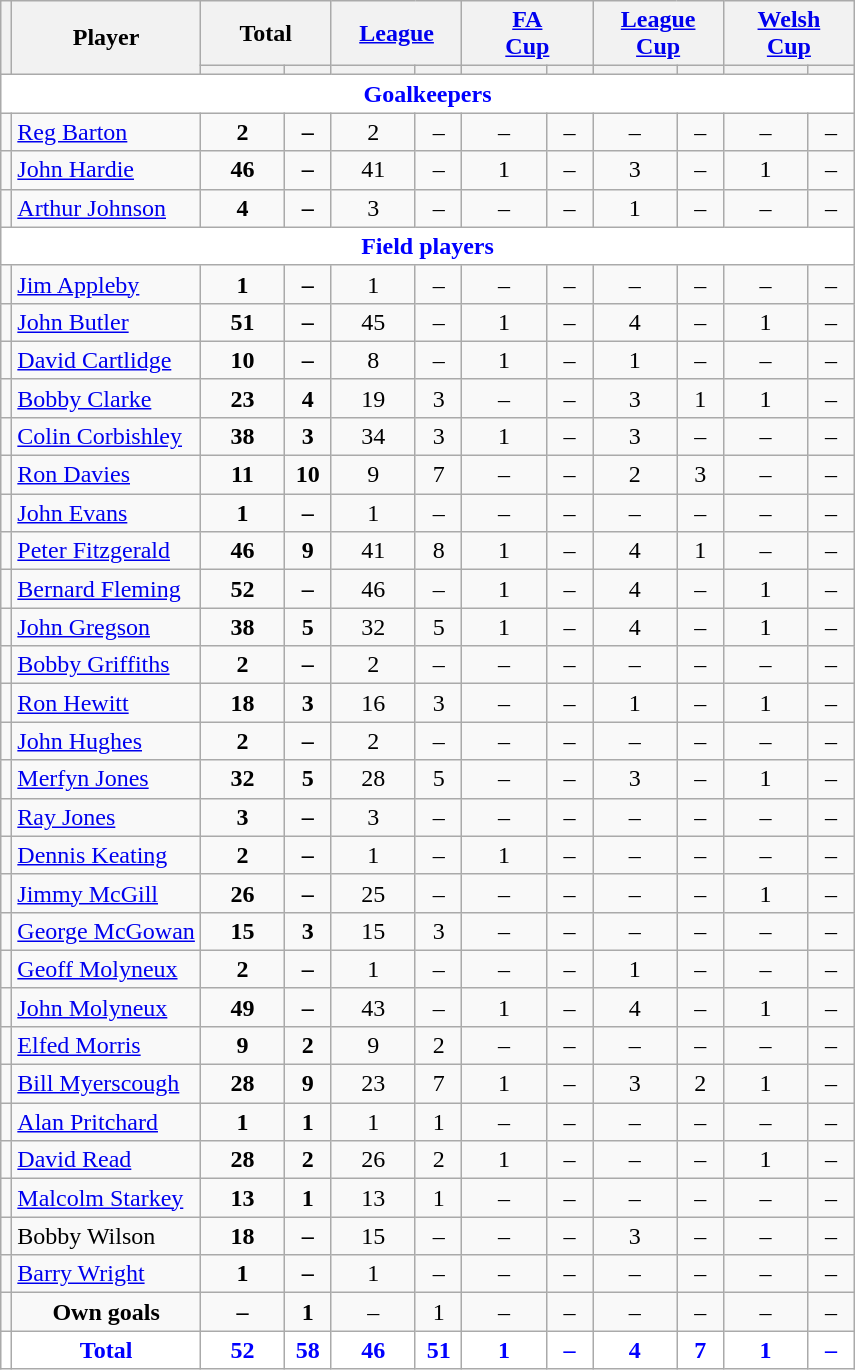<table class="wikitable" style="text-align:center;">
<tr>
<th rowspan="2" style="font-size:80%;"></th>
<th rowspan="2">Player</th>
<th colspan="2">Total</th>
<th colspan="2"><a href='#'>League</a></th>
<th colspan="2"><a href='#'>FA<br>Cup</a></th>
<th colspan="2"><a href='#'>League<br>Cup</a></th>
<th colspan="2"><a href='#'>Welsh<br>Cup</a></th>
</tr>
<tr>
<th style="width: 50px; font-size:80%;"></th>
<th style="width: 25px; font-size:80%;"></th>
<th style="width: 50px; font-size:80%;"></th>
<th style="width: 25px; font-size:80%;"></th>
<th style="width: 50px; font-size:80%;"></th>
<th style="width: 25px; font-size:80%;"></th>
<th style="width: 50px; font-size:80%;"></th>
<th style="width: 25px; font-size:80%;"></th>
<th style="width: 50px; font-size:80%;"></th>
<th style="width: 25px; font-size:80%;"></th>
</tr>
<tr>
<td colspan="12" style="background:white; color:blue; text-align:center;"><strong>Goalkeepers</strong></td>
</tr>
<tr>
<td></td>
<td style="text-align:left;"><a href='#'>Reg Barton</a></td>
<td><strong>2</strong></td>
<td><strong>–</strong></td>
<td>2</td>
<td>–</td>
<td>–</td>
<td>–</td>
<td>–</td>
<td>–</td>
<td>–</td>
<td>–</td>
</tr>
<tr>
<td></td>
<td style="text-align:left;"><a href='#'>John Hardie</a></td>
<td><strong>46</strong></td>
<td><strong>–</strong></td>
<td>41</td>
<td>–</td>
<td>1</td>
<td>–</td>
<td>3</td>
<td>–</td>
<td>1</td>
<td>–</td>
</tr>
<tr>
<td></td>
<td style="text-align:left;"><a href='#'>Arthur Johnson</a></td>
<td><strong>4</strong></td>
<td><strong>–</strong></td>
<td>3</td>
<td>–</td>
<td>–</td>
<td>–</td>
<td>1</td>
<td>–</td>
<td>–</td>
<td>–</td>
</tr>
<tr>
<td colspan="12" style="background:white; color:blue; text-align:center;"><strong>Field players</strong></td>
</tr>
<tr>
<td></td>
<td style="text-align:left;"><a href='#'>Jim Appleby</a></td>
<td><strong>1</strong></td>
<td><strong>–</strong></td>
<td>1</td>
<td>–</td>
<td>–</td>
<td>–</td>
<td>–</td>
<td>–</td>
<td>–</td>
<td>–</td>
</tr>
<tr>
<td></td>
<td style="text-align:left;"><a href='#'>John Butler</a></td>
<td><strong>51</strong></td>
<td><strong>–</strong></td>
<td>45</td>
<td>–</td>
<td>1</td>
<td>–</td>
<td>4</td>
<td>–</td>
<td>1</td>
<td>–</td>
</tr>
<tr>
<td></td>
<td style="text-align:left;"><a href='#'>David Cartlidge</a></td>
<td><strong>10</strong></td>
<td><strong>–</strong></td>
<td>8</td>
<td>–</td>
<td>1</td>
<td>–</td>
<td>1</td>
<td>–</td>
<td>–</td>
<td>–</td>
</tr>
<tr>
<td></td>
<td style="text-align:left;"><a href='#'>Bobby Clarke</a></td>
<td><strong>23</strong></td>
<td><strong>4</strong></td>
<td>19</td>
<td>3</td>
<td>–</td>
<td>–</td>
<td>3</td>
<td>1</td>
<td>1</td>
<td>–</td>
</tr>
<tr>
<td></td>
<td style="text-align:left;"><a href='#'>Colin Corbishley</a></td>
<td><strong>38</strong></td>
<td><strong>3</strong></td>
<td>34</td>
<td>3</td>
<td>1</td>
<td>–</td>
<td>3</td>
<td>–</td>
<td>–</td>
<td>–</td>
</tr>
<tr>
<td></td>
<td style="text-align:left;"><a href='#'>Ron Davies</a></td>
<td><strong>11</strong></td>
<td><strong>10</strong></td>
<td>9</td>
<td>7</td>
<td>–</td>
<td>–</td>
<td>2</td>
<td>3</td>
<td>–</td>
<td>–</td>
</tr>
<tr>
<td></td>
<td style="text-align:left;"><a href='#'>John Evans</a></td>
<td><strong>1</strong></td>
<td><strong>–</strong></td>
<td>1</td>
<td>–</td>
<td>–</td>
<td>–</td>
<td>–</td>
<td>–</td>
<td>–</td>
<td>–</td>
</tr>
<tr>
<td></td>
<td style="text-align:left;"><a href='#'>Peter Fitzgerald</a></td>
<td><strong>46</strong></td>
<td><strong>9</strong></td>
<td>41</td>
<td>8</td>
<td>1</td>
<td>–</td>
<td>4</td>
<td>1</td>
<td>–</td>
<td>–</td>
</tr>
<tr>
<td></td>
<td style="text-align:left;"><a href='#'>Bernard Fleming</a></td>
<td><strong>52</strong></td>
<td><strong>–</strong></td>
<td>46</td>
<td>–</td>
<td>1</td>
<td>–</td>
<td>4</td>
<td>–</td>
<td>1</td>
<td>–</td>
</tr>
<tr>
<td></td>
<td style="text-align:left;"><a href='#'>John Gregson</a></td>
<td><strong>38</strong></td>
<td><strong>5</strong></td>
<td>32</td>
<td>5</td>
<td>1</td>
<td>–</td>
<td>4</td>
<td>–</td>
<td>1</td>
<td>–</td>
</tr>
<tr>
<td></td>
<td style="text-align:left;"><a href='#'>Bobby Griffiths</a></td>
<td><strong>2</strong></td>
<td><strong>–</strong></td>
<td>2</td>
<td>–</td>
<td>–</td>
<td>–</td>
<td>–</td>
<td>–</td>
<td>–</td>
<td>–</td>
</tr>
<tr>
<td></td>
<td style="text-align:left;"><a href='#'>Ron Hewitt</a></td>
<td><strong>18</strong></td>
<td><strong>3</strong></td>
<td>16</td>
<td>3</td>
<td>–</td>
<td>–</td>
<td>1</td>
<td>–</td>
<td>1</td>
<td>–</td>
</tr>
<tr>
<td></td>
<td style="text-align:left;"><a href='#'>John Hughes</a></td>
<td><strong>2</strong></td>
<td><strong>–</strong></td>
<td>2</td>
<td>–</td>
<td>–</td>
<td>–</td>
<td>–</td>
<td>–</td>
<td>–</td>
<td>–</td>
</tr>
<tr>
<td></td>
<td style="text-align:left;"><a href='#'>Merfyn Jones</a></td>
<td><strong>32</strong></td>
<td><strong>5</strong></td>
<td>28</td>
<td>5</td>
<td>–</td>
<td>–</td>
<td>3</td>
<td>–</td>
<td>1</td>
<td>–</td>
</tr>
<tr>
<td></td>
<td style="text-align:left;"><a href='#'>Ray Jones</a></td>
<td><strong>3</strong></td>
<td><strong>–</strong></td>
<td>3</td>
<td>–</td>
<td>–</td>
<td>–</td>
<td>–</td>
<td>–</td>
<td>–</td>
<td>–</td>
</tr>
<tr>
<td></td>
<td style="text-align:left;"><a href='#'>Dennis Keating</a></td>
<td><strong>2</strong></td>
<td><strong>–</strong></td>
<td>1</td>
<td>–</td>
<td>1</td>
<td>–</td>
<td>–</td>
<td>–</td>
<td>–</td>
<td>–</td>
</tr>
<tr>
<td></td>
<td style="text-align:left;"><a href='#'>Jimmy McGill</a></td>
<td><strong>26</strong></td>
<td><strong>–</strong></td>
<td>25</td>
<td>–</td>
<td>–</td>
<td>–</td>
<td>–</td>
<td>–</td>
<td>1</td>
<td>–</td>
</tr>
<tr>
<td></td>
<td style="text-align:left;"><a href='#'>George McGowan</a></td>
<td><strong>15</strong></td>
<td><strong>3</strong></td>
<td>15</td>
<td>3</td>
<td>–</td>
<td>–</td>
<td>–</td>
<td>–</td>
<td>–</td>
<td>–</td>
</tr>
<tr>
<td></td>
<td style="text-align:left;"><a href='#'>Geoff Molyneux</a></td>
<td><strong>2</strong></td>
<td><strong>–</strong></td>
<td>1</td>
<td>–</td>
<td>–</td>
<td>–</td>
<td>1</td>
<td>–</td>
<td>–</td>
<td>–</td>
</tr>
<tr>
<td></td>
<td style="text-align:left;"><a href='#'>John Molyneux</a></td>
<td><strong>49</strong></td>
<td><strong>–</strong></td>
<td>43</td>
<td>–</td>
<td>1</td>
<td>–</td>
<td>4</td>
<td>–</td>
<td>1</td>
<td>–</td>
</tr>
<tr>
<td></td>
<td style="text-align:left;"><a href='#'>Elfed Morris</a></td>
<td><strong>9</strong></td>
<td><strong>2</strong></td>
<td>9</td>
<td>2</td>
<td>–</td>
<td>–</td>
<td>–</td>
<td>–</td>
<td>–</td>
<td>–</td>
</tr>
<tr>
<td></td>
<td style="text-align:left;"><a href='#'>Bill Myerscough</a></td>
<td><strong>28</strong></td>
<td><strong>9</strong></td>
<td>23</td>
<td>7</td>
<td>1</td>
<td>–</td>
<td>3</td>
<td>2</td>
<td>1</td>
<td>–</td>
</tr>
<tr>
<td></td>
<td style="text-align:left;"><a href='#'>Alan Pritchard</a></td>
<td><strong>1</strong></td>
<td><strong>1</strong></td>
<td>1</td>
<td>1</td>
<td>–</td>
<td>–</td>
<td>–</td>
<td>–</td>
<td>–</td>
<td>–</td>
</tr>
<tr>
<td></td>
<td style="text-align:left;"><a href='#'>David Read</a></td>
<td><strong>28</strong></td>
<td><strong>2</strong></td>
<td>26</td>
<td>2</td>
<td>1</td>
<td>–</td>
<td>–</td>
<td>–</td>
<td>1</td>
<td>–</td>
</tr>
<tr>
<td></td>
<td style="text-align:left;"><a href='#'>Malcolm Starkey</a></td>
<td><strong>13</strong></td>
<td><strong>1</strong></td>
<td>13</td>
<td>1</td>
<td>–</td>
<td>–</td>
<td>–</td>
<td>–</td>
<td>–</td>
<td>–</td>
</tr>
<tr>
<td></td>
<td style="text-align:left;">Bobby Wilson</td>
<td><strong>18</strong></td>
<td><strong>–</strong></td>
<td>15</td>
<td>–</td>
<td>–</td>
<td>–</td>
<td>3</td>
<td>–</td>
<td>–</td>
<td>–</td>
</tr>
<tr>
<td></td>
<td style="text-align:left;"><a href='#'>Barry Wright</a></td>
<td><strong>1</strong></td>
<td><strong>–</strong></td>
<td>1</td>
<td>–</td>
<td>–</td>
<td>–</td>
<td>–</td>
<td>–</td>
<td>–</td>
<td>–</td>
</tr>
<tr>
<td></td>
<td><strong>Own goals</strong></td>
<td><strong>–</strong></td>
<td><strong>1</strong></td>
<td>–</td>
<td>1</td>
<td>–</td>
<td>–</td>
<td>–</td>
<td>–</td>
<td>–</td>
<td>–</td>
</tr>
<tr style="background:white; color:blue; text-align:center;">
<td></td>
<td><strong>Total</strong></td>
<td><strong>52</strong></td>
<td><strong>58</strong></td>
<td><strong>46</strong></td>
<td><strong>51</strong></td>
<td><strong>1</strong></td>
<td><strong>–</strong></td>
<td><strong>4</strong></td>
<td><strong>7</strong></td>
<td><strong>1</strong></td>
<td><strong>–</strong></td>
</tr>
</table>
